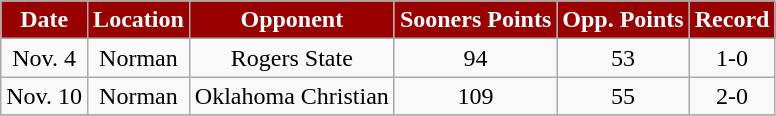<table class="wikitable" style="text-align:center">
<tr>
<th style="background:#990000;color:white;">Date</th>
<th style="background:#990000;color:white;">Location</th>
<th style="background:#990000;color:white;">Opponent</th>
<th style="background:#990000;color:white;">Sooners Points</th>
<th style="background:#990000;color:white;">Opp. Points</th>
<th style="background:#990000;color:white;">Record</th>
</tr>
<tr>
<td>Nov. 4</td>
<td>Norman</td>
<td>Rogers State</td>
<td>94</td>
<td>53</td>
<td>1-0</td>
</tr>
<tr>
<td>Nov. 10</td>
<td>Norman</td>
<td>Oklahoma Christian</td>
<td>109</td>
<td>55</td>
<td>2-0</td>
</tr>
<tr>
</tr>
</table>
